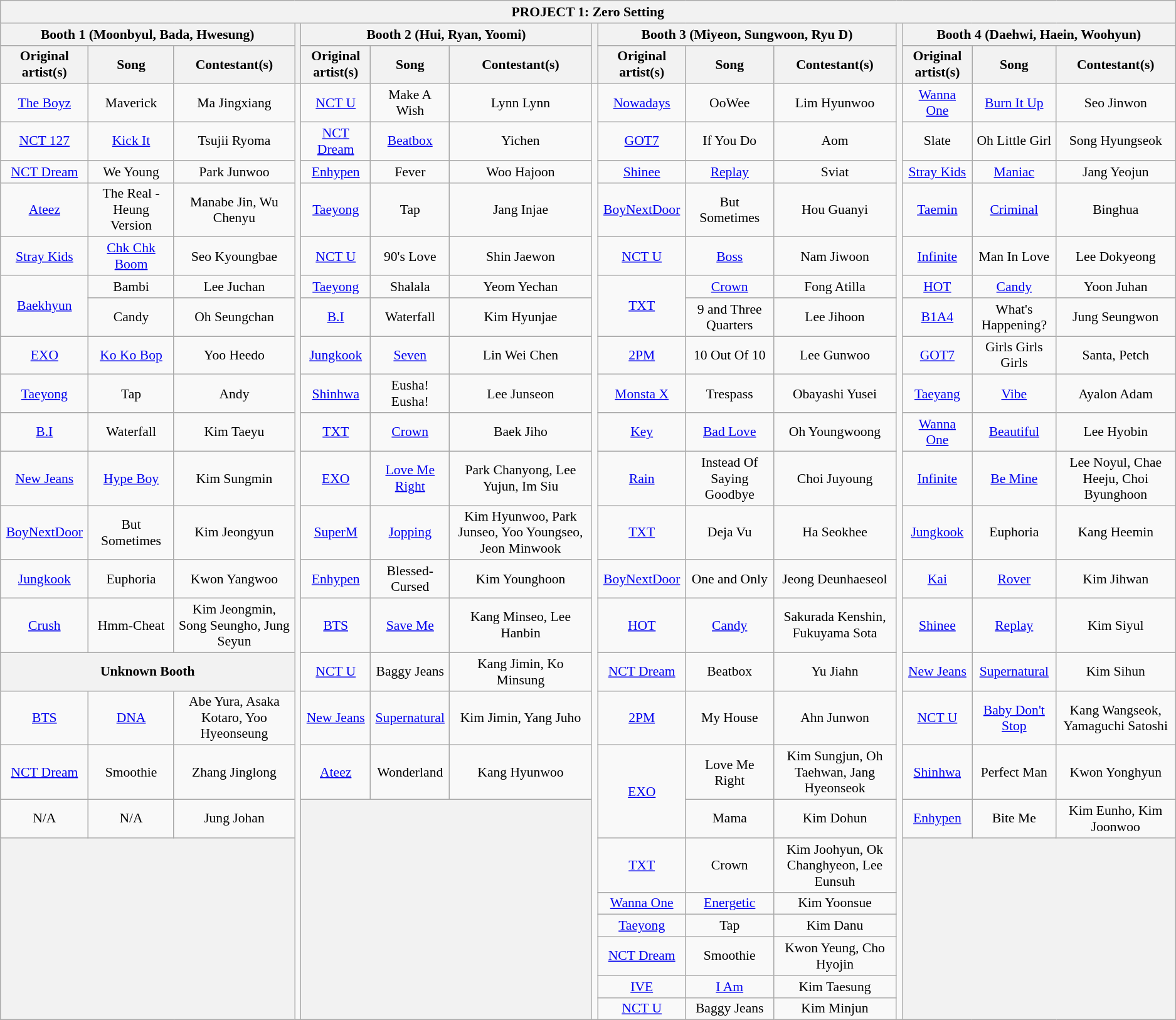<table class="wikitable sortable mw-collapsible mw-collapsed" style="font-size:90%; text-align:center; ">
<tr>
<th colspan="15">PROJECT 1: Zero Setting</th>
</tr>
<tr>
<th colspan="3">Booth 1 (Moonbyul, Bada, Hwesung)</th>
<th rowspan="2"></th>
<th colspan="3">Booth 2 (Hui, Ryan, Yoomi)</th>
<th rowspan="2"></th>
<th colspan="3">Booth 3 (Miyeon, Sungwoon, Ryu D)</th>
<th rowspan="2"></th>
<th colspan="3">Booth 4 (Daehwi, Haein, Woohyun)</th>
</tr>
<tr>
<th>Original artist(s)</th>
<th>Song</th>
<th>Contestant(s)</th>
<th>Original artist(s)</th>
<th>Song</th>
<th>Contestant(s)</th>
<th>Original artist(s)</th>
<th>Song</th>
<th>Contestant(s)</th>
<th>Original artist(s)</th>
<th>Song</th>
<th>Contestant(s)</th>
</tr>
<tr>
<td><a href='#'>The Boyz</a></td>
<td>Maverick</td>
<td>Ma Jingxiang</td>
<td rowspan="24"></td>
<td><a href='#'>NCT U</a></td>
<td>Make A Wish</td>
<td>Lynn Lynn</td>
<td rowspan="24"></td>
<td><a href='#'>Nowadays</a></td>
<td>OoWee</td>
<td>Lim Hyunwoo</td>
<td rowspan="24"></td>
<td><a href='#'>Wanna One</a></td>
<td><a href='#'>Burn It Up</a></td>
<td>Seo Jinwon</td>
</tr>
<tr>
<td><a href='#'>NCT 127</a></td>
<td><a href='#'>Kick It</a></td>
<td>Tsujii Ryoma</td>
<td><a href='#'>NCT Dream</a></td>
<td><a href='#'>Beatbox</a></td>
<td>Yichen</td>
<td><a href='#'>GOT7</a></td>
<td>If You Do</td>
<td>Aom</td>
<td>Slate</td>
<td>Oh Little Girl</td>
<td>Song Hyungseok</td>
</tr>
<tr>
<td><a href='#'>NCT Dream</a></td>
<td>We Young</td>
<td>Park Junwoo</td>
<td><a href='#'>Enhypen</a></td>
<td>Fever</td>
<td>Woo Hajoon</td>
<td><a href='#'>Shinee</a></td>
<td><a href='#'>Replay</a></td>
<td>Sviat</td>
<td><a href='#'>Stray Kids</a></td>
<td><a href='#'>Maniac</a></td>
<td>Jang Yeojun</td>
</tr>
<tr>
<td><a href='#'>Ateez</a></td>
<td>The Real - Heung Version</td>
<td>Manabe Jin, Wu Chenyu</td>
<td><a href='#'>Taeyong</a></td>
<td>Tap</td>
<td>Jang Injae</td>
<td><a href='#'>BoyNextDoor</a></td>
<td>But Sometimes</td>
<td>Hou Guanyi</td>
<td><a href='#'>Taemin</a></td>
<td><a href='#'>Criminal</a></td>
<td>Binghua</td>
</tr>
<tr>
<td><a href='#'>Stray Kids</a></td>
<td><a href='#'>Chk Chk Boom</a></td>
<td>Seo Kyoungbae</td>
<td><a href='#'>NCT U</a></td>
<td>90's Love</td>
<td>Shin Jaewon</td>
<td><a href='#'>NCT U</a></td>
<td><a href='#'>Boss</a></td>
<td>Nam Jiwoon</td>
<td><a href='#'>Infinite</a></td>
<td>Man In Love</td>
<td>Lee Dokyeong</td>
</tr>
<tr>
<td rowspan="2"><a href='#'>Baekhyun</a></td>
<td>Bambi</td>
<td>Lee Juchan</td>
<td><a href='#'>Taeyong</a></td>
<td>Shalala</td>
<td>Yeom Yechan</td>
<td rowspan="2"><a href='#'>TXT</a></td>
<td><a href='#'>Crown</a></td>
<td>Fong Atilla</td>
<td><a href='#'>HOT</a></td>
<td><a href='#'>Candy</a></td>
<td>Yoon Juhan</td>
</tr>
<tr>
<td>Candy</td>
<td>Oh Seungchan</td>
<td><a href='#'>B.I</a></td>
<td>Waterfall</td>
<td>Kim Hyunjae</td>
<td>9 and Three Quarters</td>
<td>Lee Jihoon</td>
<td><a href='#'>B1A4</a></td>
<td>What's Happening?</td>
<td>Jung Seungwon</td>
</tr>
<tr>
<td><a href='#'>EXO</a></td>
<td><a href='#'>Ko Ko Bop</a></td>
<td>Yoo Heedo</td>
<td><a href='#'>Jungkook</a></td>
<td><a href='#'>Seven</a></td>
<td>Lin Wei Chen</td>
<td><a href='#'>2PM</a></td>
<td>10 Out Of 10</td>
<td>Lee Gunwoo</td>
<td><a href='#'>GOT7</a></td>
<td>Girls Girls Girls</td>
<td>Santa, Petch</td>
</tr>
<tr>
<td><a href='#'>Taeyong</a></td>
<td>Tap</td>
<td>Andy</td>
<td><a href='#'>Shinhwa</a></td>
<td>Eusha! Eusha!</td>
<td>Lee Junseon</td>
<td><a href='#'>Monsta X</a></td>
<td>Trespass</td>
<td>Obayashi Yusei</td>
<td><a href='#'>Taeyang</a></td>
<td><a href='#'>Vibe</a></td>
<td>Ayalon Adam</td>
</tr>
<tr>
<td><a href='#'>B.I</a></td>
<td>Waterfall</td>
<td>Kim Taeyu</td>
<td><a href='#'>TXT</a></td>
<td><a href='#'>Crown</a></td>
<td>Baek Jiho</td>
<td><a href='#'>Key</a></td>
<td><a href='#'>Bad Love</a></td>
<td>Oh Youngwoong</td>
<td><a href='#'>Wanna One</a></td>
<td><a href='#'>Beautiful</a></td>
<td>Lee Hyobin</td>
</tr>
<tr>
<td><a href='#'>New Jeans</a></td>
<td><a href='#'>Hype Boy</a></td>
<td>Kim Sungmin</td>
<td><a href='#'>EXO</a></td>
<td><a href='#'>Love Me Right</a></td>
<td>Park Chanyong, Lee Yujun, Im Siu</td>
<td><a href='#'>Rain</a></td>
<td>Instead Of Saying Goodbye</td>
<td>Choi Juyoung</td>
<td><a href='#'>Infinite</a></td>
<td><a href='#'>Be Mine</a></td>
<td>Lee Noyul, Chae Heeju, Choi Byunghoon</td>
</tr>
<tr>
<td><a href='#'>BoyNextDoor</a></td>
<td>But Sometimes</td>
<td>Kim Jeongyun</td>
<td><a href='#'>SuperM</a></td>
<td><a href='#'>Jopping</a></td>
<td>Kim Hyunwoo, Park Junseo, Yoo Youngseo, Jeon Minwook</td>
<td><a href='#'>TXT</a></td>
<td>Deja Vu</td>
<td>Ha Seokhee</td>
<td><a href='#'>Jungkook</a></td>
<td>Euphoria</td>
<td>Kang Heemin</td>
</tr>
<tr>
<td><a href='#'>Jungkook</a></td>
<td>Euphoria</td>
<td>Kwon Yangwoo</td>
<td><a href='#'>Enhypen</a></td>
<td>Blessed-Cursed</td>
<td>Kim Younghoon</td>
<td><a href='#'>BoyNextDoor</a></td>
<td>One and Only</td>
<td>Jeong Deunhaeseol</td>
<td><a href='#'>Kai</a></td>
<td><a href='#'>Rover</a></td>
<td>Kim Jihwan</td>
</tr>
<tr>
<td><a href='#'>Crush</a></td>
<td>Hmm-Cheat</td>
<td>Kim Jeongmin, Song Seungho, Jung Seyun</td>
<td><a href='#'>BTS</a></td>
<td><a href='#'>Save Me</a></td>
<td>Kang Minseo, Lee Hanbin</td>
<td><a href='#'>HOT</a></td>
<td><a href='#'>Candy</a></td>
<td>Sakurada Kenshin, Fukuyama Sota</td>
<td><a href='#'>Shinee</a></td>
<td><a href='#'>Replay</a></td>
<td>Kim Siyul</td>
</tr>
<tr>
<th colspan="3">Unknown Booth</th>
<td><a href='#'>NCT U</a></td>
<td>Baggy Jeans</td>
<td>Kang Jimin, Ko Minsung</td>
<td><a href='#'>NCT Dream</a></td>
<td>Beatbox</td>
<td>Yu Jiahn</td>
<td><a href='#'>New Jeans</a></td>
<td><a href='#'>Supernatural</a></td>
<td>Kim Sihun</td>
</tr>
<tr>
<td><a href='#'>BTS</a></td>
<td><a href='#'>DNA</a></td>
<td>Abe Yura, Asaka Kotaro, Yoo Hyeonseung</td>
<td><a href='#'>New Jeans</a></td>
<td><a href='#'>Supernatural</a></td>
<td>Kim Jimin, Yang Juho</td>
<td><a href='#'>2PM</a></td>
<td>My House</td>
<td>Ahn Junwon</td>
<td><a href='#'>NCT U</a></td>
<td><a href='#'>Baby Don't Stop</a></td>
<td>Kang Wangseok, Yamaguchi Satoshi</td>
</tr>
<tr>
<td><a href='#'>NCT Dream</a></td>
<td>Smoothie</td>
<td>Zhang Jinglong</td>
<td><a href='#'>Ateez</a></td>
<td>Wonderland</td>
<td>Kang Hyunwoo</td>
<td rowspan="2"><a href='#'>EXO</a></td>
<td>Love Me Right</td>
<td>Kim Sungjun, Oh Taehwan, Jang Hyeonseok</td>
<td><a href='#'>Shinhwa</a></td>
<td>Perfect Man</td>
<td>Kwon Yonghyun</td>
</tr>
<tr>
<td>N/A</td>
<td>N/A</td>
<td>Jung Johan</td>
<th colspan="3" rowspan="7"></th>
<td>Mama</td>
<td>Kim Dohun</td>
<td><a href='#'>Enhypen</a></td>
<td>Bite Me</td>
<td>Kim Eunho, Kim Joonwoo</td>
</tr>
<tr>
<th colspan="3" rowspan="6"></th>
<td><a href='#'>TXT</a></td>
<td>Crown</td>
<td>Kim Joohyun, Ok Changhyeon, Lee Eunsuh</td>
<th colspan="3" rowspan="6"></th>
</tr>
<tr>
<td><a href='#'>Wanna One</a></td>
<td><a href='#'>Energetic</a></td>
<td>Kim Yoonsue</td>
</tr>
<tr>
<td><a href='#'>Taeyong</a></td>
<td>Tap</td>
<td>Kim Danu</td>
</tr>
<tr>
<td><a href='#'>NCT Dream</a></td>
<td>Smoothie</td>
<td>Kwon Yeung, Cho Hyojin</td>
</tr>
<tr>
<td><a href='#'>IVE</a></td>
<td><a href='#'>I Am</a></td>
<td>Kim Taesung</td>
</tr>
<tr>
<td><a href='#'>NCT U</a></td>
<td>Baggy Jeans</td>
<td>Kim Minjun</td>
</tr>
</table>
